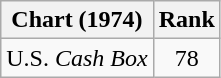<table class="wikitable">
<tr>
<th align="left">Chart (1974)</th>
<th style="text-align:center;">Rank</th>
</tr>
<tr>
<td align="left">U.S. <em>Cash Box</em> </td>
<td style="text-align:center;">78</td>
</tr>
</table>
